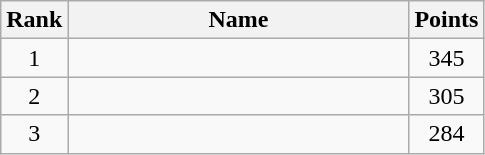<table class="wikitable" border="1" style="text-align:center">
<tr>
<th width=30>Rank</th>
<th width=220>Name</th>
<th width=25>Points</th>
</tr>
<tr>
<td>1</td>
<td align="left"></td>
<td>345</td>
</tr>
<tr>
<td>2</td>
<td align="left"></td>
<td>305</td>
</tr>
<tr>
<td>3</td>
<td align="left"></td>
<td>284</td>
</tr>
</table>
